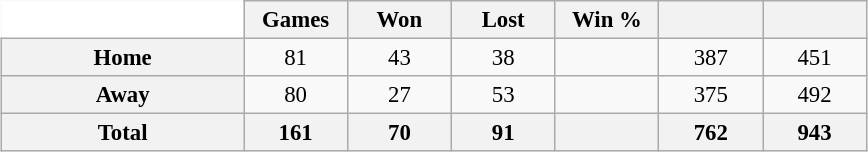<table class="wikitable" style="font-size:95%; text-align:center; width:38em; border:0;margin: 0.5em auto;">
<tr>
<td width="28%" style="background:#fff;border:0;"></td>
<th width="12%">Games</th>
<th width="12%">Won</th>
<th width="12%">Lost</th>
<th width="12%">Win %</th>
<th width="12%"></th>
<th width="12%"></th>
</tr>
<tr>
<th>Home</th>
<td>81</td>
<td>43</td>
<td>38</td>
<td></td>
<td>387</td>
<td>451</td>
</tr>
<tr>
<th>Away</th>
<td>80</td>
<td>27</td>
<td>53</td>
<td></td>
<td>375</td>
<td>492</td>
</tr>
<tr>
<th>Total</th>
<th>161</th>
<th>70</th>
<th>91</th>
<th></th>
<th>762</th>
<th>943</th>
</tr>
</table>
